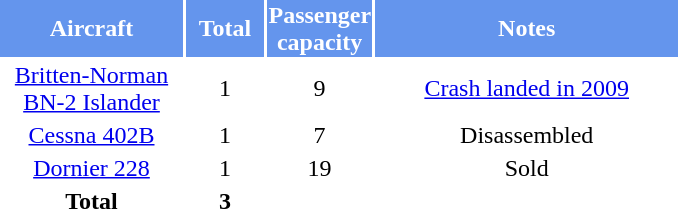<table class="sortable toccolours">
<tr>
<th align="center" style="background:#6495ed; color:white; width:120px;">Aircraft</th>
<th align="center" style="background:#6495ed; color:white; width:50px;">Total</th>
<th align="center" style="background:#6495ed; color:white; width:50px;">Passenger capacity</th>
<th class="unsortable" style="background:#6495ed; color:white; width:200px;">Notes</th>
</tr>
<tr>
<td align="center"><a href='#'>Britten-Norman BN-2 Islander</a></td>
<td align="center">1</td>
<td align="center">9</td>
<td align="center"><a href='#'>Crash landed in 2009</a></td>
</tr>
<tr>
<td align="center"><a href='#'>Cessna 402B</a></td>
<td align="center">1</td>
<td align="center">7</td>
<td align="center">Disassembled</td>
</tr>
<tr>
<td align="center"><a href='#'>Dornier 228</a></td>
<td align="center">1</td>
<td align="center">19</td>
<td align="center">Sold</td>
</tr>
<tr>
<td align="center"><strong>Total</strong></td>
<td align="center"><strong>3</strong></td>
<td colspan="2"></td>
</tr>
</table>
